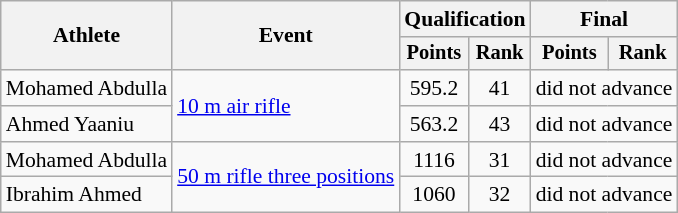<table class=wikitable style=font-size:90%;text-align:center>
<tr>
<th rowspan="2">Athlete</th>
<th rowspan="2">Event</th>
<th colspan=2>Qualification</th>
<th colspan=2>Final</th>
</tr>
<tr style="font-size:95%">
<th>Points</th>
<th>Rank</th>
<th>Points</th>
<th>Rank</th>
</tr>
<tr>
<td align=left>Mohamed Abdulla</td>
<td align=left rowspan=2><a href='#'>10 m air rifle</a></td>
<td>595.2</td>
<td>41</td>
<td colspan=2>did not advance</td>
</tr>
<tr>
<td align=left>Ahmed Yaaniu</td>
<td>563.2</td>
<td>43</td>
<td colspan=2>did not advance</td>
</tr>
<tr>
<td align=left>Mohamed Abdulla</td>
<td align=left rowspan=2><a href='#'>50 m rifle three positions</a></td>
<td>1116</td>
<td>31</td>
<td colspan=2>did not advance</td>
</tr>
<tr>
<td align=left>Ibrahim Ahmed</td>
<td>1060</td>
<td>32</td>
<td colspan=2>did not advance</td>
</tr>
</table>
